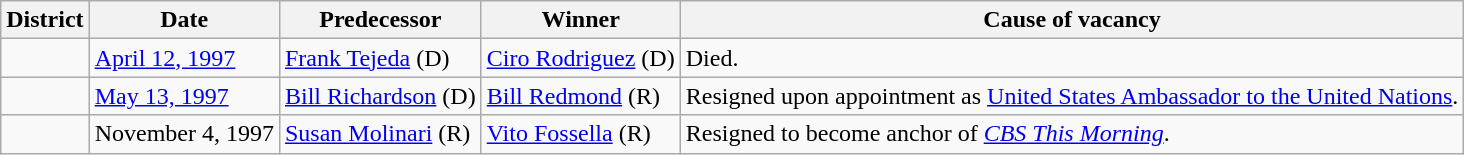<table class="wikitable sortable">
<tr valign=center>
<th>District</th>
<th>Date</th>
<th>Predecessor</th>
<th>Winner</th>
<th>Cause of vacancy</th>
</tr>
<tr>
<td></td>
<td nowrap><a href='#'>April 12, 1997</a></td>
<td><a href='#'>Frank Tejeda</a> (D)</td>
<td><a href='#'>Ciro Rodriguez</a> (D)</td>
<td>Died.</td>
</tr>
<tr>
<td></td>
<td nowrap><a href='#'>May 13, 1997</a></td>
<td><a href='#'>Bill Richardson</a> (D)</td>
<td><a href='#'>Bill Redmond</a> (R)</td>
<td>Resigned upon appointment as <a href='#'>United States Ambassador to the United Nations</a>.</td>
</tr>
<tr>
<td></td>
<td nowrap>November 4, 1997</td>
<td><a href='#'>Susan Molinari</a> (R)</td>
<td><a href='#'>Vito Fossella</a> (R)</td>
<td>Resigned to become anchor of <em><a href='#'>CBS This Morning</a></em>.</td>
</tr>
</table>
